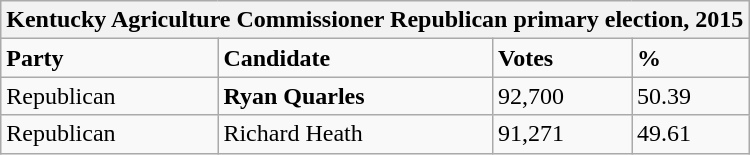<table class="wikitable">
<tr>
<th colspan="4">Kentucky Agriculture Commissioner Republican primary election, 2015</th>
</tr>
<tr>
<td><strong>Party</strong></td>
<td><strong>Candidate</strong></td>
<td><strong>Votes</strong></td>
<td><strong>%</strong></td>
</tr>
<tr>
<td>Republican</td>
<td><strong>Ryan Quarles</strong></td>
<td>92,700</td>
<td>50.39</td>
</tr>
<tr>
<td>Republican</td>
<td>Richard Heath</td>
<td>91,271</td>
<td>49.61</td>
</tr>
</table>
